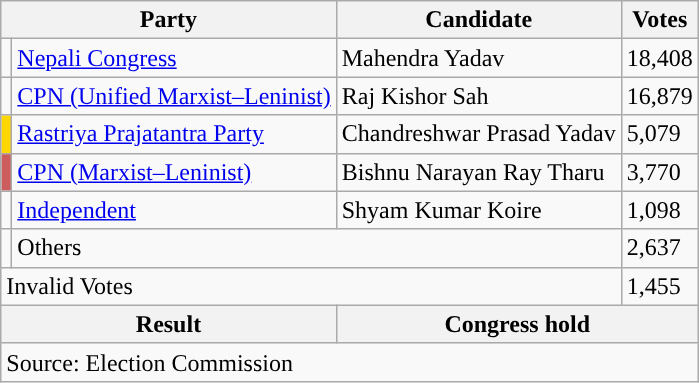<table class="wikitable">
<tr>
<th colspan="2">Party</th>
<th>Candidate</th>
<th>Votes</th>
</tr>
<tr>
<td style="background-color:"></td>
<td><a href='#'>Nepali Congress</a></td>
<td>Mahendra Yadav</td>
<td>18,408</td>
</tr>
<tr>
<td style="background-color:"></td>
<td><a href='#'>CPN (Unified Marxist–Leninist)</a></td>
<td>Raj Kishor Sah</td>
<td>16,879</td>
</tr>
<tr>
<td style="background-color:gold"></td>
<td><a href='#'>Rastriya Prajatantra Party</a></td>
<td>Chandreshwar Prasad Yadav</td>
<td>5,079</td>
</tr>
<tr>
<td style="background-color:indianred"></td>
<td><a href='#'>CPN (Marxist–Leninist)</a></td>
<td>Bishnu Narayan Ray Tharu</td>
<td>3,770</td>
</tr>
<tr>
<td style="background-color:"></td>
<td><a href='#'>Independent</a></td>
<td>Shyam Kumar Koire</td>
<td>1,098</td>
</tr>
<tr>
<td></td>
<td colspan="2">Others</td>
<td>2,637</td>
</tr>
<tr>
<td colspan="3">Invalid Votes</td>
<td>1,455</td>
</tr>
<tr>
<th colspan="2">Result</th>
<th colspan="2">Congress hold</th>
</tr>
<tr>
<td colspan="4">Source: Election Commission</td>
</tr>
</table>
